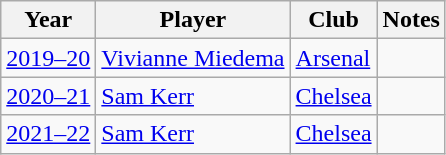<table class="wikitable">
<tr>
<th>Year</th>
<th>Player</th>
<th>Club</th>
<th>Notes</th>
</tr>
<tr>
<td><a href='#'>2019–20</a></td>
<td> <a href='#'>Vivianne Miedema</a></td>
<td><a href='#'>Arsenal</a></td>
<td></td>
</tr>
<tr>
<td><a href='#'>2020–21</a></td>
<td> <a href='#'>Sam Kerr</a></td>
<td><a href='#'>Chelsea</a></td>
<td></td>
</tr>
<tr>
<td><a href='#'>2021–22</a></td>
<td> <a href='#'>Sam Kerr</a></td>
<td><a href='#'>Chelsea</a></td>
<td></td>
</tr>
</table>
